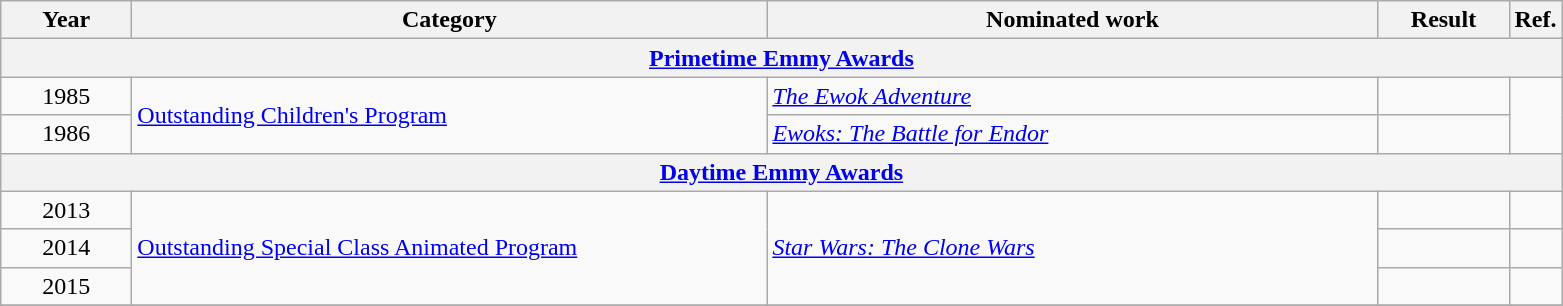<table class=wikitable>
<tr>
<th scope="col" style="width:5em;">Year</th>
<th scope="col" style="width:26em;">Category</th>
<th scope="col" style="width:25em;">Nominated work</th>
<th scope="col" style="width:5em;">Result</th>
<th>Ref.</th>
</tr>
<tr>
<th colspan=5><a href='#'>Primetime Emmy Awards</a></th>
</tr>
<tr>
<td style="text-align:center;">1985</td>
<td rowspan=2><a href='#'>Outstanding Children's Program</a></td>
<td><em><a href='#'>The Ewok Adventure</a></em></td>
<td></td>
<td style="text-align:center;", rowspan=2></td>
</tr>
<tr>
<td style="text-align:center;">1986</td>
<td><em><a href='#'>Ewoks: The Battle for Endor</a></em></td>
<td></td>
</tr>
<tr>
<th colspan=5><a href='#'>Daytime Emmy Awards</a></th>
</tr>
<tr>
<td style="text-align:center;">2013</td>
<td rowspan=3><a href='#'>Outstanding Special Class Animated Program</a></td>
<td rowspan=3><em><a href='#'>Star Wars: The Clone Wars</a></em></td>
<td></td>
<td style="text-align:center;"></td>
</tr>
<tr>
<td style="text-align:center;">2014</td>
<td></td>
<td></td>
</tr>
<tr>
<td style="text-align:center;">2015</td>
<td></td>
<td></td>
</tr>
<tr>
</tr>
</table>
